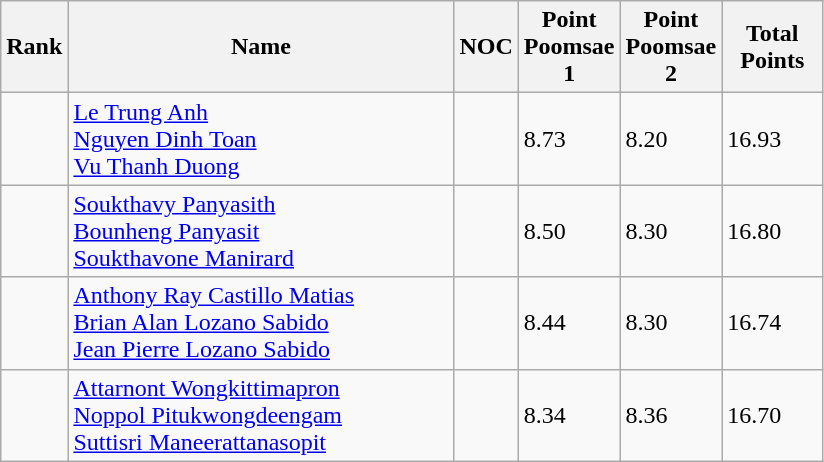<table class="wikitable sortable" style="text-align:Left">
<tr>
<th width=10>Rank</th>
<th width=250>Name</th>
<th width=10>NOC</th>
<th width=60>Point Poomsae 1</th>
<th width=60>Point Poomsae 2</th>
<th width=60>Total Points</th>
</tr>
<tr>
<td></td>
<td><a href='#'>Le Trung Anh</a> <br> <a href='#'>Nguyen Dinh Toan</a> <br> <a href='#'>Vu Thanh Duong</a></td>
<td></td>
<td>8.73</td>
<td>8.20</td>
<td>16.93</td>
</tr>
<tr>
<td></td>
<td><a href='#'>Soukthavy Panyasith</a> <br> <a href='#'>Bounheng Panyasit</a> <br> <a href='#'>Soukthavone Manirard</a></td>
<td></td>
<td>8.50</td>
<td>8.30</td>
<td>16.80</td>
</tr>
<tr>
<td></td>
<td><a href='#'>Anthony Ray Castillo Matias</a> <br> <a href='#'>Brian Alan Lozano Sabido</a> <br> <a href='#'>Jean Pierre Lozano Sabido</a></td>
<td></td>
<td>8.44</td>
<td>8.30</td>
<td>16.74</td>
</tr>
<tr>
<td></td>
<td><a href='#'>Attarnont Wongkittimapron</a> <br> <a href='#'>Noppol Pitukwongdeengam</a> <br> <a href='#'>Suttisri Maneerattanasopit</a></td>
<td></td>
<td>8.34</td>
<td>8.36</td>
<td>16.70</td>
</tr>
</table>
